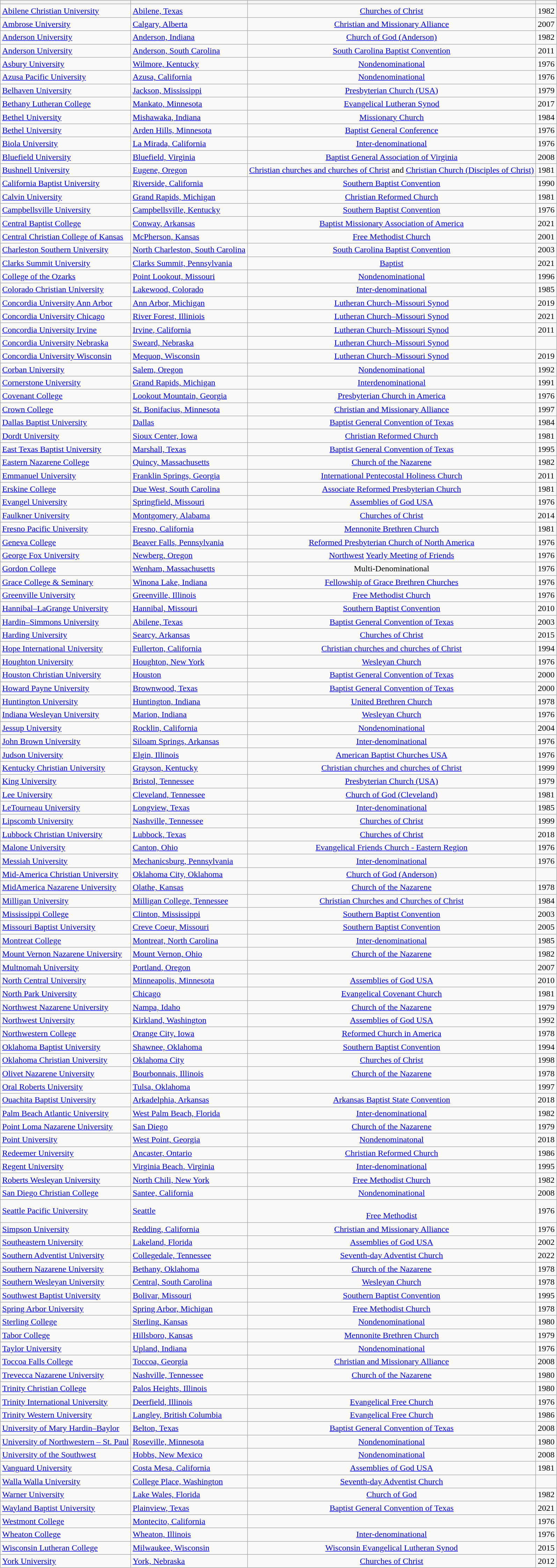<table class="wikitable sortable" style="float:left;">
<tr>
<th></th>
<th></th>
<th></th>
<th></th>
</tr>
<tr>
<td><a href='#'>Abilene Christian University</a></td>
<td><a href='#'>Abilene, Texas</a></td>
<td style="text-align:center;"><a href='#'>Churches of Christ</a></td>
<td style="text-align:center;">1982</td>
</tr>
<tr>
<td><a href='#'>Ambrose University</a></td>
<td><a href='#'>Calgary, Alberta</a></td>
<td style="text-align:center;"><a href='#'>Christian and Missionary Alliance</a></td>
<td style="text-align:center;">2007</td>
</tr>
<tr>
<td><a href='#'>Anderson University</a></td>
<td><a href='#'>Anderson, Indiana</a></td>
<td style="text-align:center;"><a href='#'>Church of God (Anderson)</a></td>
<td style="text-align:center;">1982</td>
</tr>
<tr>
<td><a href='#'>Anderson University</a></td>
<td><a href='#'>Anderson, South Carolina</a></td>
<td style="text-align:center;"><a href='#'>South Carolina Baptist Convention</a></td>
<td style="text-align:center;">2011</td>
</tr>
<tr>
<td><a href='#'>Asbury University</a></td>
<td><a href='#'>Wilmore, Kentucky</a></td>
<td style="text-align:center;"><a href='#'>Nondenominational</a></td>
<td style="text-align:center;">1976</td>
</tr>
<tr>
<td><a href='#'>Azusa Pacific University</a></td>
<td><a href='#'>Azusa, California</a></td>
<td style="text-align:center;"><a href='#'>Nondenominational</a></td>
<td style="text-align:center;">1976</td>
</tr>
<tr>
<td><a href='#'>Belhaven University</a></td>
<td><a href='#'>Jackson, Mississippi</a></td>
<td style="text-align:center;"><a href='#'>Presbyterian Church (USA)</a></td>
<td style="text-align:center;">1979</td>
</tr>
<tr>
<td><a href='#'>Bethany Lutheran College</a></td>
<td><a href='#'>Mankato, Minnesota</a></td>
<td style="text-align:center;"><a href='#'>Evangelical Lutheran Synod</a></td>
<td style="text-align:center;">2017</td>
</tr>
<tr>
<td><a href='#'>Bethel University</a></td>
<td><a href='#'>Mishawaka, Indiana</a></td>
<td style="text-align:center;"><a href='#'>Missionary Church</a></td>
<td style="text-align:center;">1984</td>
</tr>
<tr>
<td><a href='#'>Bethel University</a></td>
<td><a href='#'>Arden Hills, Minnesota</a></td>
<td style="text-align:center;"><a href='#'>Baptist General Conference</a></td>
<td style="text-align:center;">1976</td>
</tr>
<tr>
<td><a href='#'>Biola University</a></td>
<td><a href='#'>La Mirada, California</a></td>
<td style="text-align:center;"><a href='#'>Inter-denominational</a></td>
<td style="text-align:center;">1976</td>
</tr>
<tr>
<td><a href='#'>Bluefield University</a></td>
<td><a href='#'>Bluefield, Virginia</a></td>
<td style="text-align:center;"><a href='#'>Baptist General Association of Virginia</a></td>
<td style="text-align:center;">2008</td>
</tr>
<tr>
<td><a href='#'>Bushnell University</a></td>
<td><a href='#'>Eugene, Oregon</a></td>
<td style="text-align:center;"><a href='#'>Christian churches and churches of Christ</a> and <a href='#'>Christian Church (Disciples of Christ)</a></td>
<td style="text-align:center;">1981</td>
</tr>
<tr>
<td><a href='#'>California Baptist University</a></td>
<td><a href='#'>Riverside, California</a></td>
<td style="text-align:center;"><a href='#'>Southern Baptist Convention</a></td>
<td style="text-align:center;">1990</td>
</tr>
<tr>
<td><a href='#'>Calvin University</a></td>
<td><a href='#'>Grand Rapids, Michigan</a></td>
<td style="text-align:center;"><a href='#'>Christian Reformed Church</a></td>
<td style="text-align:center;">1981</td>
</tr>
<tr>
<td><a href='#'>Campbellsville University</a></td>
<td><a href='#'>Campbellsville, Kentucky</a></td>
<td style="text-align:center;"><a href='#'>Southern Baptist Convention</a></td>
<td style="text-align:center;">1976</td>
</tr>
<tr>
<td><a href='#'>Central Baptist College</a></td>
<td><a href='#'>Conway, Arkansas</a></td>
<td style="text-align:center;"><a href='#'>Baptist Missionary Association of America</a></td>
<td style="text-align:center;">2021</td>
</tr>
<tr>
<td><a href='#'>Central Christian College of Kansas</a></td>
<td><a href='#'>McPherson, Kansas</a></td>
<td style="text-align:center;"><a href='#'>Free Methodist Church</a></td>
<td style="text-align:center;">2001</td>
</tr>
<tr>
<td><a href='#'>Charleston Southern University</a></td>
<td><a href='#'>North Charleston, South Carolina</a></td>
<td style="text-align:center;"><a href='#'>South Carolina Baptist Convention</a></td>
<td style="text-align:center;">2003</td>
</tr>
<tr>
<td><a href='#'>Clarks Summit University</a></td>
<td><a href='#'>Clarks Summit, Pennsylvania</a></td>
<td style="text-align:center;"><a href='#'>Baptist</a></td>
<td style="text-align:center;">2021</td>
</tr>
<tr>
<td><a href='#'>College of the Ozarks</a></td>
<td><a href='#'>Point Lookout, Missouri</a></td>
<td style="text-align:center;"><a href='#'>Nondenominational</a></td>
<td style="text-align:center;">1996</td>
</tr>
<tr>
<td><a href='#'>Colorado Christian University</a></td>
<td><a href='#'>Lakewood, Colorado</a></td>
<td style="text-align:center;"><a href='#'>Inter-denominational</a></td>
<td style="text-align:center;">1985</td>
</tr>
<tr>
<td><a href='#'>Concordia University Ann Arbor</a></td>
<td><a href='#'>Ann Arbor, Michigan</a></td>
<td style="text-align:center;"><a href='#'>Lutheran Church–Missouri Synod</a></td>
<td style="text-align:center;">2019</td>
</tr>
<tr>
<td><a href='#'>Concordia University Chicago</a></td>
<td><a href='#'>River Forest, Illiniois</a></td>
<td style="text-align:center;"><a href='#'>Lutheran Church–Missouri Synod</a></td>
<td style="text-align:center;">2021</td>
</tr>
<tr>
<td><a href='#'>Concordia University Irvine</a></td>
<td><a href='#'>Irvine, California</a></td>
<td style="text-align:center;"><a href='#'>Lutheran Church–Missouri Synod</a></td>
<td style="text-align:center;">2011</td>
</tr>
<tr>
<td><a href='#'>Concordia University Nebraska</a></td>
<td><a href='#'>Sweard, Nebraska</a></td>
<td style="text-align:center;"><a href='#'>Lutheran Church–Missouri Synod</a></td>
<td style="text-align:center;"></td>
</tr>
<tr>
<td><a href='#'>Concordia University Wisconsin</a></td>
<td><a href='#'>Mequon, Wisconsin</a></td>
<td style="text-align:center;"><a href='#'>Lutheran Church–Missouri Synod</a></td>
<td style="text-align:center;">2019</td>
</tr>
<tr>
<td><a href='#'>Corban University</a></td>
<td><a href='#'>Salem, Oregon</a></td>
<td style="text-align:center;"><a href='#'>Nondenominational</a></td>
<td style="text-align:center;">1992</td>
</tr>
<tr>
<td><a href='#'>Cornerstone University</a></td>
<td><a href='#'>Grand Rapids, Michigan</a></td>
<td style="text-align:center;"><a href='#'>Interdenominational</a></td>
<td style="text-align:center;">1991</td>
</tr>
<tr>
<td><a href='#'>Covenant College</a></td>
<td><a href='#'>Lookout Mountain, Georgia</a></td>
<td style="text-align:center;"><a href='#'>Presbyterian Church in America</a></td>
<td style="text-align:center;">1976</td>
</tr>
<tr>
<td><a href='#'>Crown College</a></td>
<td><a href='#'>St. Bonifacius, Minnesota</a></td>
<td style="text-align:center;"><a href='#'>Christian and Missionary Alliance</a></td>
<td style="text-align:center;">1997</td>
</tr>
<tr>
<td><a href='#'>Dallas Baptist University</a></td>
<td><a href='#'>Dallas</a></td>
<td style="text-align:center;"><a href='#'>Baptist General Convention of Texas</a></td>
<td style="text-align:center;">1984</td>
</tr>
<tr>
<td><a href='#'>Dordt University</a></td>
<td><a href='#'>Sioux Center, Iowa</a></td>
<td style="text-align:center;"><a href='#'>Christian Reformed Church</a></td>
<td style="text-align:center;">1981</td>
</tr>
<tr>
<td><a href='#'>East Texas Baptist University</a></td>
<td><a href='#'>Marshall, Texas</a></td>
<td style="text-align:center;"><a href='#'>Baptist General Convention of Texas</a></td>
<td style="text-align:center;">1995</td>
</tr>
<tr>
<td><a href='#'>Eastern Nazarene College</a></td>
<td><a href='#'>Quincy, Massachusetts</a></td>
<td style="text-align:center;"><a href='#'>Church of the Nazarene</a></td>
<td style="text-align:center;">1982</td>
</tr>
<tr>
<td><a href='#'>Emmanuel University</a></td>
<td><a href='#'>Franklin Springs, Georgia</a></td>
<td style="text-align:center;"><a href='#'>International Pentecostal Holiness Church</a></td>
<td style="text-align:center;">2011</td>
</tr>
<tr>
<td><a href='#'>Erskine College</a></td>
<td><a href='#'>Due West, South Carolina</a></td>
<td style="text-align:center;"><a href='#'>Associate Reformed Presbyterian Church</a></td>
<td style="text-align:center;">1981</td>
</tr>
<tr>
<td><a href='#'>Evangel University</a></td>
<td><a href='#'>Springfield, Missouri</a></td>
<td style="text-align:center;"><a href='#'>Assemblies of God USA</a></td>
<td style="text-align:center;">1976</td>
</tr>
<tr>
<td><a href='#'>Faulkner University</a></td>
<td><a href='#'>Montgomery, Alabama</a></td>
<td style="text-align:center;"><a href='#'>Churches of Christ</a></td>
<td style="text-align:center;">2014</td>
</tr>
<tr>
<td><a href='#'>Fresno Pacific University</a></td>
<td><a href='#'>Fresno, California</a></td>
<td style="text-align:center;"><a href='#'>Mennonite Brethren Church</a></td>
<td style="text-align:center;">1981</td>
</tr>
<tr>
<td><a href='#'>Geneva College</a></td>
<td><a href='#'>Beaver Falls, Pennsylvania</a></td>
<td style="text-align:center;"><a href='#'>Reformed Presbyterian Church of North America</a></td>
<td style="text-align:center;">1976</td>
</tr>
<tr>
<td><a href='#'>George Fox University</a></td>
<td><a href='#'>Newberg, Oregon</a></td>
<td style="text-align:center;"><a href='#'>Northwest</a> <a href='#'>Yearly Meeting of Friends</a></td>
<td style="text-align:center;">1976</td>
</tr>
<tr>
<td><a href='#'>Gordon College</a></td>
<td><a href='#'>Wenham, Massachusetts</a></td>
<td style="text-align:center;">Multi-Denominational</td>
<td style="text-align:center;">1976</td>
</tr>
<tr>
<td><a href='#'>Grace College & Seminary</a></td>
<td><a href='#'>Winona Lake, Indiana</a></td>
<td style="text-align:center;"><a href='#'>Fellowship of Grace Brethren Churches</a></td>
<td style="text-align:center;">1976</td>
</tr>
<tr>
<td><a href='#'>Greenville University</a></td>
<td><a href='#'>Greenville, Illinois</a></td>
<td style="text-align:center;"><a href='#'>Free Methodist Church</a></td>
<td style="text-align:center;">1976</td>
</tr>
<tr>
<td><a href='#'>Hannibal–LaGrange University</a></td>
<td><a href='#'>Hannibal, Missouri</a></td>
<td style="text-align:center;"><a href='#'>Southern Baptist Convention</a></td>
<td style="text-align:center;">2010</td>
</tr>
<tr>
<td><a href='#'>Hardin–Simmons University</a></td>
<td><a href='#'>Abilene, Texas</a></td>
<td style="text-align:center;"><a href='#'>Baptist General Convention of Texas</a></td>
<td style="text-align:center;">2003</td>
</tr>
<tr>
<td><a href='#'>Harding University</a></td>
<td><a href='#'>Searcy, Arkansas</a></td>
<td style="text-align:center;"><a href='#'>Churches of Christ</a></td>
<td style="text-align:center;">2015</td>
</tr>
<tr>
<td><a href='#'>Hope International University</a></td>
<td><a href='#'>Fullerton, California</a></td>
<td style="text-align:center;"><a href='#'>Christian churches and churches of Christ</a></td>
<td style="text-align:center;">1994</td>
</tr>
<tr>
<td><a href='#'>Houghton University</a></td>
<td><a href='#'>Houghton, New York</a></td>
<td style="text-align:center;"><a href='#'>Wesleyan Church</a></td>
<td style="text-align:center;">1976</td>
</tr>
<tr>
<td><a href='#'>Houston Christian University</a></td>
<td><a href='#'>Houston</a></td>
<td style="text-align:center;"><a href='#'>Baptist General Convention of Texas</a></td>
<td style="text-align:center;">2000</td>
</tr>
<tr>
<td><a href='#'>Howard Payne University</a></td>
<td><a href='#'>Brownwood, Texas</a></td>
<td style="text-align:center;"><a href='#'>Baptist General Convention of Texas</a></td>
<td style="text-align:center;">2000</td>
</tr>
<tr>
<td><a href='#'>Huntington University</a></td>
<td><a href='#'>Huntington, Indiana</a></td>
<td style="text-align:center;"><a href='#'>United Brethren Church</a></td>
<td style="text-align:center;">1978</td>
</tr>
<tr>
<td><a href='#'>Indiana Wesleyan University</a></td>
<td><a href='#'>Marion, Indiana</a></td>
<td style="text-align:center;"><a href='#'>Wesleyan Church</a></td>
<td style="text-align:center;">1976</td>
</tr>
<tr>
<td><a href='#'>Jessup University</a></td>
<td><a href='#'>Rocklin, California</a></td>
<td style="text-align:center;"><a href='#'>Nondenominational</a></td>
<td style="text-align:center;">2004</td>
</tr>
<tr>
<td><a href='#'>John Brown University</a></td>
<td><a href='#'>Siloam Springs, Arkansas</a></td>
<td style="text-align:center;"><a href='#'>Inter-denominational</a></td>
<td style="text-align:center;">1976</td>
</tr>
<tr>
<td><a href='#'>Judson University</a></td>
<td><a href='#'>Elgin, Illinois</a></td>
<td style="text-align:center;"><a href='#'>American Baptist Churches USA</a></td>
<td style="text-align:center;">1976</td>
</tr>
<tr>
<td><a href='#'>Kentucky Christian University</a></td>
<td><a href='#'>Grayson, Kentucky</a></td>
<td style="text-align:center;"><a href='#'>Christian churches and churches of Christ</a></td>
<td style="text-align:center;">1999</td>
</tr>
<tr>
<td><a href='#'>King University</a></td>
<td><a href='#'>Bristol, Tennessee</a></td>
<td style="text-align:center;"><a href='#'>Presbyterian Church (USA)</a></td>
<td style="text-align:center;">1979</td>
</tr>
<tr>
<td><a href='#'>Lee University</a></td>
<td><a href='#'>Cleveland, Tennessee</a></td>
<td style="text-align:center;"><a href='#'>Church of God (Cleveland)</a></td>
<td style="text-align:center;">1981</td>
</tr>
<tr>
<td><a href='#'>LeTourneau University</a></td>
<td><a href='#'>Longview, Texas</a></td>
<td style="text-align:center;"><a href='#'>Inter-denominational</a></td>
<td style="text-align:center;">1985</td>
</tr>
<tr>
<td><a href='#'>Lipscomb University</a></td>
<td><a href='#'>Nashville, Tennessee</a></td>
<td style="text-align:center;"><a href='#'>Churches of Christ</a></td>
<td style="text-align:center;">1999</td>
</tr>
<tr>
<td><a href='#'>Lubbock Christian University</a></td>
<td><a href='#'>Lubbock, Texas</a></td>
<td style="text-align:center;"><a href='#'>Churches of Christ</a></td>
<td style="text-align:center;">2018</td>
</tr>
<tr>
<td><a href='#'>Malone University</a></td>
<td><a href='#'>Canton, Ohio</a></td>
<td style="text-align:center;"><a href='#'>Evangelical Friends Church - Eastern Region</a></td>
<td style="text-align:center;">1976</td>
</tr>
<tr>
<td><a href='#'>Messiah University</a></td>
<td><a href='#'>Mechanicsburg, Pennsylvania</a></td>
<td style="text-align:center;"><a href='#'>Inter-denominational</a></td>
<td style="text-align:center;">1976</td>
</tr>
<tr>
<td><a href='#'>Mid-America Christian University</a></td>
<td><a href='#'>Oklahoma City, Oklahoma</a></td>
<td style="text-align:center;"><a href='#'>Church of God (Anderson)</a></td>
<td style="text-align:center;"></td>
</tr>
<tr>
<td><a href='#'>MidAmerica Nazarene University</a></td>
<td><a href='#'>Olathe, Kansas</a></td>
<td style="text-align:center;"><a href='#'>Church of the Nazarene</a></td>
<td style="text-align:center;">1978</td>
</tr>
<tr>
<td><a href='#'>Milligan University</a></td>
<td><a href='#'>Milligan College, Tennessee</a></td>
<td style="text-align:center;"><a href='#'>Christian Churches and Churches of Christ</a></td>
<td style="text-align:center;">1984</td>
</tr>
<tr>
<td><a href='#'>Mississippi College</a></td>
<td><a href='#'>Clinton, Mississippi</a></td>
<td style="text-align:center;"><a href='#'>Southern Baptist Convention</a></td>
<td style="text-align:center;">2003</td>
</tr>
<tr>
<td><a href='#'>Missouri Baptist University</a></td>
<td><a href='#'>Creve Coeur, Missouri</a></td>
<td style="text-align:center;"><a href='#'>Southern Baptist Convention</a></td>
<td style="text-align:center;">2005</td>
</tr>
<tr>
<td><a href='#'>Montreat College</a></td>
<td><a href='#'>Montreat, North Carolina</a></td>
<td style="text-align:center;"><a href='#'>Inter-denominational</a></td>
<td style="text-align:center;">1985</td>
</tr>
<tr>
<td><a href='#'>Mount Vernon Nazarene University</a></td>
<td><a href='#'>Mount Vernon, Ohio</a></td>
<td style="text-align:center;"><a href='#'>Church of the Nazarene</a></td>
<td style="text-align:center;">1982</td>
</tr>
<tr>
<td><a href='#'>Multnomah University</a></td>
<td><a href='#'>Portland, Oregon</a></td>
<td></td>
<td style="text-align:center;">2007</td>
</tr>
<tr>
<td><a href='#'>North Central University</a></td>
<td><a href='#'>Minneapolis, Minnesota</a></td>
<td style="text-align:center;"><a href='#'>Assemblies of God USA</a></td>
<td style="text-align:center;">2010</td>
</tr>
<tr>
<td><a href='#'>North Park University</a></td>
<td><a href='#'>Chicago</a></td>
<td style="text-align:center;"><a href='#'>Evangelical Covenant Church</a></td>
<td style="text-align:center;">1981</td>
</tr>
<tr>
<td><a href='#'>Northwest Nazarene University</a></td>
<td><a href='#'>Nampa, Idaho</a></td>
<td style="text-align:center;"><a href='#'>Church of the Nazarene</a></td>
<td style="text-align:center;">1979</td>
</tr>
<tr>
<td><a href='#'>Northwest University</a></td>
<td><a href='#'>Kirkland, Washington</a></td>
<td style="text-align:center;"><a href='#'>Assemblies of God USA</a></td>
<td style="text-align:center;">1992</td>
</tr>
<tr>
<td><a href='#'>Northwestern College</a></td>
<td><a href='#'>Orange City, Iowa</a></td>
<td style="text-align:center;"><a href='#'>Reformed Church in America</a></td>
<td style="text-align:center;">1978</td>
</tr>
<tr>
<td><a href='#'>Oklahoma Baptist University</a></td>
<td><a href='#'>Shawnee, Oklahoma</a></td>
<td style="text-align:center;"><a href='#'>Southern Baptist Convention</a></td>
<td style="text-align:center;">1994</td>
</tr>
<tr>
<td><a href='#'>Oklahoma Christian University</a></td>
<td><a href='#'>Oklahoma City</a></td>
<td style="text-align:center;"><a href='#'>Churches of Christ</a></td>
<td style="text-align:center;">1998</td>
</tr>
<tr>
<td><a href='#'>Olivet Nazarene University</a></td>
<td><a href='#'>Bourbonnais, Illinois</a></td>
<td style="text-align:center;"><a href='#'>Church of the Nazarene</a></td>
<td style="text-align:center;">1978</td>
</tr>
<tr>
<td><a href='#'>Oral Roberts University</a></td>
<td><a href='#'>Tulsa, Oklahoma</a></td>
<td style="text-align:center;"></td>
<td style="text-align:center;">1997</td>
</tr>
<tr>
<td><a href='#'>Ouachita Baptist University</a></td>
<td><a href='#'>Arkadelphia, Arkansas</a></td>
<td style="text-align:center;"><a href='#'>Arkansas Baptist State Convention</a></td>
<td style="text-align:center;">2018</td>
</tr>
<tr>
<td><a href='#'>Palm Beach Atlantic University</a></td>
<td><a href='#'>West Palm Beach, Florida</a></td>
<td style="text-align:center;"><a href='#'>Inter-denominational</a></td>
<td style="text-align:center;">1982</td>
</tr>
<tr>
<td><a href='#'>Point Loma Nazarene University</a></td>
<td><a href='#'>San Diego</a></td>
<td style="text-align:center;"><a href='#'>Church of the Nazarene</a></td>
<td style="text-align:center;">1979</td>
</tr>
<tr>
<td><a href='#'>Point University</a></td>
<td><a href='#'>West Point, Georgia</a></td>
<td style="text-align:center;"><a href='#'>Nondenominatonal</a></td>
<td style="text-align:center;">2018</td>
</tr>
<tr>
<td><a href='#'>Redeemer University</a></td>
<td><a href='#'>Ancaster, Ontario</a></td>
<td style="text-align:center;"><a href='#'>Christian Reformed Church</a></td>
<td style="text-align:center;">1986</td>
</tr>
<tr>
<td><a href='#'>Regent University</a></td>
<td><a href='#'>Virginia Beach, Virginia</a></td>
<td style="text-align:center;"><a href='#'>Inter-denominational</a></td>
<td style="text-align:center;">1995</td>
</tr>
<tr>
<td><a href='#'>Roberts Wesleyan University</a></td>
<td><a href='#'>North Chili, New York</a></td>
<td style="text-align:center;"><a href='#'>Free Methodist Church</a></td>
<td style="text-align:center;">1982</td>
</tr>
<tr>
<td><a href='#'>San Diego Christian College</a></td>
<td><a href='#'>Santee, California</a></td>
<td style="text-align:center;"><a href='#'>Nondenominational</a></td>
<td style="text-align:center;">2008</td>
</tr>
<tr>
<td><a href='#'>Seattle Pacific University</a></td>
<td><a href='#'>Seattle</a></td>
<td style="text-align:center;"><br><a href='#'>Free Methodist</a></td>
<td style="text-align:center;">1976</td>
</tr>
<tr>
<td><a href='#'>Simpson University</a></td>
<td><a href='#'>Redding, California</a></td>
<td style="text-align:center;"><a href='#'>Christian and Missionary Alliance</a></td>
<td style="text-align:center;">1976</td>
</tr>
<tr>
<td><a href='#'>Southeastern University</a></td>
<td><a href='#'>Lakeland, Florida</a></td>
<td style="text-align:center;"><a href='#'>Assemblies of God USA</a></td>
<td style="text-align:center;">2002</td>
</tr>
<tr>
<td><a href='#'>Southern Adventist University</a></td>
<td><a href='#'>Collegedale, Tennessee</a></td>
<td style="text-align:center;"><a href='#'>Seventh-day Adventist Church</a></td>
<td style="text-align:center;">2022</td>
</tr>
<tr>
<td><a href='#'>Southern Nazarene University</a></td>
<td><a href='#'>Bethany, Oklahoma</a></td>
<td style="text-align:center;"><a href='#'>Church of the Nazarene</a></td>
<td style="text-align:center;">1978</td>
</tr>
<tr>
<td><a href='#'>Southern Wesleyan University</a></td>
<td><a href='#'>Central, South Carolina</a></td>
<td style="text-align:center;"><a href='#'>Wesleyan Church</a></td>
<td style="text-align:center;">1978</td>
</tr>
<tr>
<td><a href='#'>Southwest Baptist University</a></td>
<td><a href='#'>Bolivar, Missouri</a></td>
<td style="text-align:center;"><a href='#'>Southern Baptist Convention</a></td>
<td style="text-align:center;">1995</td>
</tr>
<tr>
<td><a href='#'>Spring Arbor University</a></td>
<td><a href='#'>Spring Arbor, Michigan</a></td>
<td style="text-align:center;"><a href='#'>Free Methodist Church</a></td>
<td style="text-align:center;">1978</td>
</tr>
<tr>
<td><a href='#'>Sterling College</a></td>
<td><a href='#'>Sterling, Kansas</a></td>
<td style="text-align:center;"><a href='#'>Nondenominational</a></td>
<td style="text-align:center;">1980</td>
</tr>
<tr>
<td><a href='#'>Tabor College</a></td>
<td><a href='#'>Hillsboro, Kansas</a></td>
<td style="text-align:center;"><a href='#'>Mennonite Brethren Church</a></td>
<td style="text-align:center;">1979</td>
</tr>
<tr>
<td><a href='#'>Taylor University</a></td>
<td><a href='#'>Upland, Indiana</a></td>
<td style="text-align:center;"><a href='#'>Nondenominational</a></td>
<td style="text-align:center;">1976</td>
</tr>
<tr>
<td><a href='#'>Toccoa Falls College</a></td>
<td><a href='#'>Toccoa, Georgia</a></td>
<td style="text-align:center;"><a href='#'>Christian and Missionary Alliance</a></td>
<td style="text-align:center;">2008</td>
</tr>
<tr>
<td><a href='#'>Trevecca Nazarene University</a></td>
<td><a href='#'>Nashville, Tennessee</a></td>
<td style="text-align:center;"><a href='#'>Church of the Nazarene</a></td>
<td style="text-align:center;">1980</td>
</tr>
<tr>
<td><a href='#'>Trinity Christian College</a></td>
<td><a href='#'>Palos Heights, Illinois</a></td>
<td style="text-align:center;"></td>
<td style="text-align:center;">1980</td>
</tr>
<tr>
<td><a href='#'>Trinity International University</a></td>
<td><a href='#'>Deerfield, Illinois</a></td>
<td style="text-align:center;"><a href='#'>Evangelical Free Church</a></td>
<td style="text-align:center;">1976</td>
</tr>
<tr>
<td><a href='#'>Trinity Western University</a></td>
<td><a href='#'>Langley, British Columbia</a></td>
<td style="text-align:center;"><a href='#'>Evangelical Free Church</a></td>
<td style="text-align:center;">1986</td>
</tr>
<tr>
<td><a href='#'>University of Mary Hardin–Baylor</a></td>
<td><a href='#'>Belton, Texas</a></td>
<td style="text-align:center;"><a href='#'>Baptist General Convention of Texas</a></td>
<td style="text-align:center;">2008</td>
</tr>
<tr>
<td><a href='#'>University of Northwestern – St. Paul</a></td>
<td><a href='#'>Roseville, Minnesota</a></td>
<td style="text-align:center;"><a href='#'>Nondenominational</a></td>
<td style="text-align:center;">1980</td>
</tr>
<tr>
<td><a href='#'>University of the Southwest</a></td>
<td><a href='#'>Hobbs, New Mexico</a></td>
<td style="text-align:center;"><a href='#'>Nondenominational</a></td>
<td style="text-align:center;">2008</td>
</tr>
<tr>
<td><a href='#'>Vanguard University</a></td>
<td><a href='#'>Costa Mesa, California</a></td>
<td style="text-align:center;"><a href='#'>Assemblies of God USA</a></td>
<td style="text-align:center;">1981</td>
</tr>
<tr>
<td><a href='#'>Walla Walla University</a></td>
<td><a href='#'>College Place, Washington</a></td>
<td style="text-align:center;"><a href='#'>Seventh-day Adventist Church</a></td>
<td style="text-align:center;"></td>
</tr>
<tr>
<td><a href='#'>Warner University</a></td>
<td><a href='#'>Lake Wales, Florida</a></td>
<td style="text-align:center;"><a href='#'>Church of God</a></td>
<td style="text-align:center;">1982</td>
</tr>
<tr>
<td><a href='#'>Wayland Baptist University</a></td>
<td><a href='#'>Plainview, Texas</a></td>
<td style="text-align:center;"><a href='#'>Baptist General Convention of Texas</a></td>
<td style="text-align:center;">2021</td>
</tr>
<tr>
<td><a href='#'>Westmont College</a></td>
<td><a href='#'>Montecito, California</a></td>
<td style="text-align:center;"></td>
<td style="text-align:center;">1976</td>
</tr>
<tr>
<td><a href='#'>Wheaton College</a></td>
<td><a href='#'>Wheaton, Illinois</a></td>
<td style="text-align:center;"><a href='#'>Inter-denominational</a></td>
<td style="text-align:center;">1976</td>
</tr>
<tr>
<td><a href='#'>Wisconsin Lutheran College</a></td>
<td><a href='#'>Milwaukee, Wisconsin</a></td>
<td style="text-align:center;"><a href='#'>Wisconsin Evangelical Lutheran Synod</a></td>
<td style="text-align:center;">2015</td>
</tr>
<tr>
<td><a href='#'>York University</a></td>
<td><a href='#'>York, Nebraska</a></td>
<td style="text-align:center;"><a href='#'>Churches of Christ</a></td>
<td style="text-align:center;">2012</td>
</tr>
</table>
